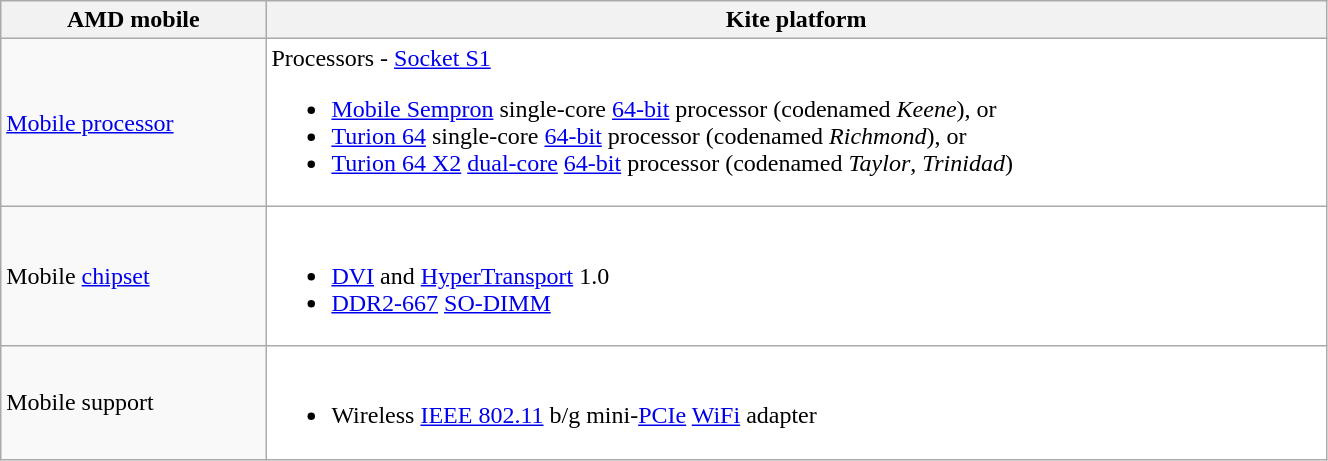<table class="wikitable" width="70%">
<tr>
<th width="20%">AMD mobile</th>
<th>Kite platform</th>
</tr>
<tr>
<td><a href='#'>Mobile processor</a></td>
<td style="background:white">Processors - <a href='#'>Socket S1</a><br><ul><li><a href='#'>Mobile Sempron</a> single-core <a href='#'>64-bit</a> processor (codenamed <em>Keene</em>), or</li><li><a href='#'>Turion 64</a> single-core <a href='#'>64-bit</a> processor (codenamed <em>Richmond</em>), or</li><li><a href='#'>Turion 64 X2</a> <a href='#'>dual-core</a> <a href='#'>64-bit</a> processor (codenamed <em>Taylor</em>, <em>Trinidad</em>)</li></ul></td>
</tr>
<tr>
<td>Mobile <a href='#'>chipset</a></td>
<td style="background:white"><br><ul><li><a href='#'>DVI</a> and <a href='#'>HyperTransport</a> 1.0</li><li><a href='#'>DDR2-667</a> <a href='#'>SO-DIMM</a></li></ul></td>
</tr>
<tr>
<td>Mobile support</td>
<td style="background:white"><br><ul><li>Wireless <a href='#'>IEEE 802.11</a> b/g mini-<a href='#'>PCIe</a> <a href='#'>WiFi</a> adapter</li></ul></td>
</tr>
</table>
